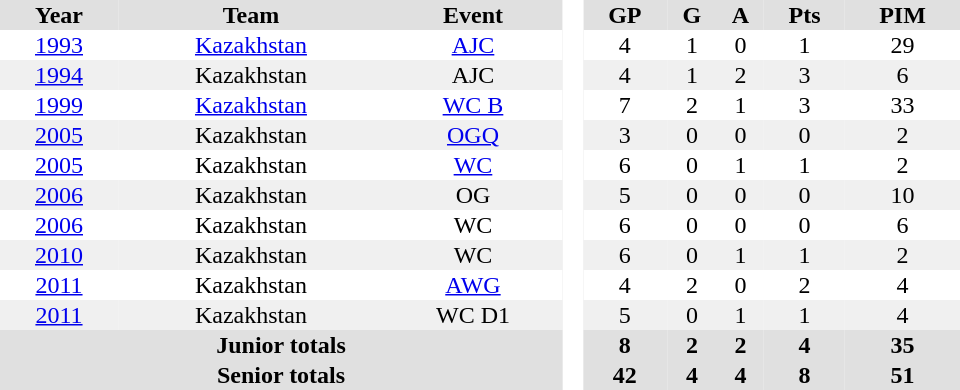<table border="0" cellpadding="1" cellspacing="0" style="text-align:center; width:40em">
<tr ALIGN="center" bgcolor="#e0e0e0">
<th>Year</th>
<th>Team</th>
<th>Event</th>
<th ALIGN="center" rowspan="99" bgcolor="#ffffff"> </th>
<th>GP</th>
<th>G</th>
<th>A</th>
<th>Pts</th>
<th>PIM</th>
</tr>
<tr>
<td><a href='#'>1993</a></td>
<td><a href='#'>Kazakhstan</a></td>
<td><a href='#'>AJC</a></td>
<td>4</td>
<td>1</td>
<td>0</td>
<td>1</td>
<td>29</td>
</tr>
<tr bgcolor="#f0f0f0">
<td><a href='#'>1994</a></td>
<td>Kazakhstan</td>
<td>AJC</td>
<td>4</td>
<td>1</td>
<td>2</td>
<td>3</td>
<td>6</td>
</tr>
<tr>
<td><a href='#'>1999</a></td>
<td><a href='#'>Kazakhstan</a></td>
<td><a href='#'>WC B</a></td>
<td>7</td>
<td>2</td>
<td>1</td>
<td>3</td>
<td>33</td>
</tr>
<tr bgcolor="#f0f0f0">
<td><a href='#'>2005</a></td>
<td>Kazakhstan</td>
<td><a href='#'>OGQ</a></td>
<td>3</td>
<td>0</td>
<td>0</td>
<td>0</td>
<td>2</td>
</tr>
<tr>
<td><a href='#'>2005</a></td>
<td>Kazakhstan</td>
<td><a href='#'>WC</a></td>
<td>6</td>
<td>0</td>
<td>1</td>
<td>1</td>
<td>2</td>
</tr>
<tr bgcolor="#f0f0f0">
<td><a href='#'>2006</a></td>
<td>Kazakhstan</td>
<td>OG</td>
<td>5</td>
<td>0</td>
<td>0</td>
<td>0</td>
<td>10</td>
</tr>
<tr>
<td><a href='#'>2006</a></td>
<td>Kazakhstan</td>
<td>WC</td>
<td>6</td>
<td>0</td>
<td>0</td>
<td>0</td>
<td>6</td>
</tr>
<tr bgcolor="#f0f0f0">
<td><a href='#'>2010</a></td>
<td>Kazakhstan</td>
<td>WC</td>
<td>6</td>
<td>0</td>
<td>1</td>
<td>1</td>
<td>2</td>
</tr>
<tr>
<td><a href='#'>2011</a></td>
<td>Kazakhstan</td>
<td><a href='#'>AWG</a></td>
<td>4</td>
<td>2</td>
<td>0</td>
<td>2</td>
<td>4</td>
</tr>
<tr bgcolor="#f0f0f0">
<td><a href='#'>2011</a></td>
<td>Kazakhstan</td>
<td>WC D1</td>
<td>5</td>
<td>0</td>
<td>1</td>
<td>1</td>
<td>4</td>
</tr>
<tr bgcolor="#e0e0e0">
<th colspan="3">Junior totals</th>
<th>8</th>
<th>2</th>
<th>2</th>
<th>4</th>
<th>35</th>
</tr>
<tr bgcolor="#e0e0e0">
<th colspan="3">Senior totals</th>
<th>42</th>
<th>4</th>
<th>4</th>
<th>8</th>
<th>51</th>
</tr>
</table>
